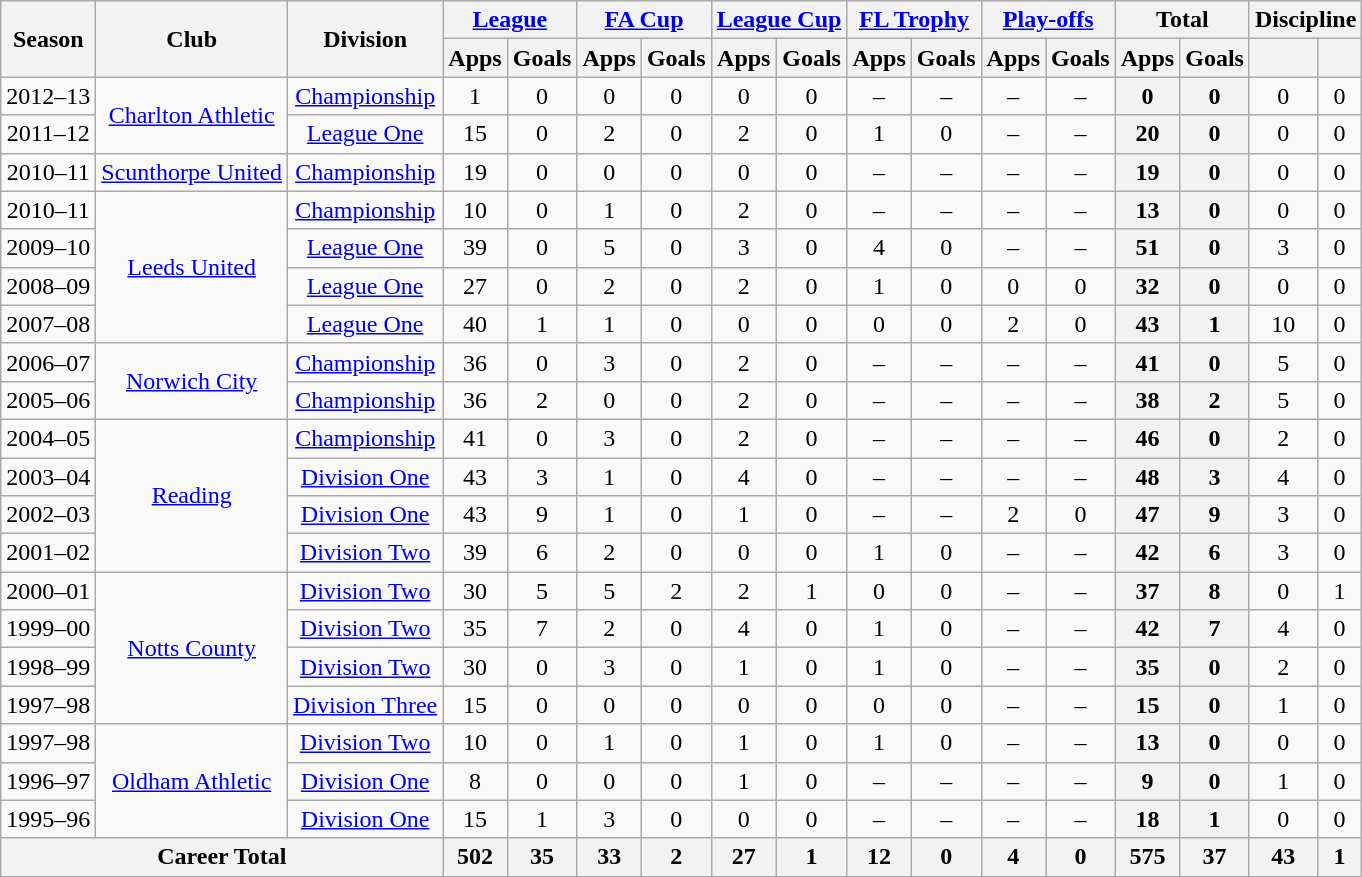<table class="wikitable" style="text-align: center;">
<tr>
<th rowspan="2">Season</th>
<th rowspan="2">Club</th>
<th rowspan="2">Division</th>
<th colspan="2"><a href='#'>League</a></th>
<th colspan="2"><a href='#'>FA Cup</a></th>
<th colspan="2"><a href='#'>League Cup</a></th>
<th colspan="2"><a href='#'>FL Trophy</a></th>
<th colspan="2"><a href='#'>Play-offs</a></th>
<th colspan="2">Total</th>
<th colspan="2">Discipline</th>
</tr>
<tr>
<th>Apps</th>
<th>Goals</th>
<th>Apps</th>
<th>Goals</th>
<th>Apps</th>
<th>Goals</th>
<th>Apps</th>
<th>Goals</th>
<th>Apps</th>
<th>Goals</th>
<th>Apps</th>
<th>Goals</th>
<th></th>
<th></th>
</tr>
<tr>
<td>2012–13</td>
<td rowspan=2><a href='#'>Charlton Athletic</a></td>
<td><a href='#'>Championship</a></td>
<td>1</td>
<td>0</td>
<td>0</td>
<td>0</td>
<td>0</td>
<td>0</td>
<td>–</td>
<td>–</td>
<td>–</td>
<td>–</td>
<th>0</th>
<th>0</th>
<td>0</td>
<td>0</td>
</tr>
<tr>
<td>2011–12</td>
<td><a href='#'>League One</a></td>
<td>15</td>
<td>0</td>
<td>2</td>
<td>0</td>
<td>2</td>
<td>0</td>
<td>1</td>
<td>0</td>
<td>–</td>
<td>–</td>
<th>20</th>
<th>0</th>
<td>0</td>
<td>0</td>
</tr>
<tr>
<td>2010–11</td>
<td rowspan=1><a href='#'>Scunthorpe United</a></td>
<td><a href='#'>Championship</a></td>
<td>19</td>
<td>0</td>
<td>0</td>
<td>0</td>
<td>0</td>
<td>0</td>
<td>–</td>
<td>–</td>
<td>–</td>
<td>–</td>
<th>19</th>
<th>0</th>
<td>0</td>
<td>0</td>
</tr>
<tr>
<td>2010–11</td>
<td rowspan=4><a href='#'>Leeds United</a></td>
<td><a href='#'>Championship</a></td>
<td>10</td>
<td>0</td>
<td>1</td>
<td>0</td>
<td>2</td>
<td>0</td>
<td>–</td>
<td>–</td>
<td>–</td>
<td>–</td>
<th>13</th>
<th>0</th>
<td>0</td>
<td>0</td>
</tr>
<tr>
<td>2009–10</td>
<td><a href='#'>League One</a></td>
<td>39</td>
<td>0</td>
<td>5</td>
<td>0</td>
<td>3</td>
<td>0</td>
<td>4</td>
<td>0</td>
<td>–</td>
<td>–</td>
<th>51</th>
<th>0</th>
<td>3</td>
<td>0</td>
</tr>
<tr>
<td>2008–09</td>
<td><a href='#'>League One</a></td>
<td>27</td>
<td>0</td>
<td>2</td>
<td>0</td>
<td>2</td>
<td>0</td>
<td>1</td>
<td>0</td>
<td>0</td>
<td>0</td>
<th>32</th>
<th>0</th>
<td>0</td>
<td>0</td>
</tr>
<tr>
<td>2007–08</td>
<td><a href='#'>League One</a></td>
<td>40</td>
<td>1</td>
<td>1</td>
<td>0</td>
<td>0</td>
<td>0</td>
<td>0</td>
<td>0</td>
<td>2</td>
<td>0</td>
<th>43</th>
<th>1</th>
<td>10</td>
<td>0</td>
</tr>
<tr>
<td>2006–07</td>
<td rowspan=2><a href='#'>Norwich City</a></td>
<td><a href='#'>Championship</a></td>
<td>36</td>
<td>0</td>
<td>3</td>
<td>0</td>
<td>2</td>
<td>0</td>
<td>–</td>
<td>–</td>
<td>–</td>
<td>–</td>
<th>41</th>
<th>0</th>
<td>5</td>
<td>0</td>
</tr>
<tr>
<td>2005–06</td>
<td><a href='#'>Championship</a></td>
<td>36</td>
<td>2</td>
<td>0</td>
<td>0</td>
<td>2</td>
<td>0</td>
<td>–</td>
<td>–</td>
<td>–</td>
<td>–</td>
<th>38</th>
<th>2</th>
<td>5</td>
<td>0</td>
</tr>
<tr>
<td>2004–05</td>
<td rowspan=4><a href='#'>Reading</a></td>
<td><a href='#'>Championship</a></td>
<td>41</td>
<td>0</td>
<td>3</td>
<td>0</td>
<td>2</td>
<td>0</td>
<td>–</td>
<td>–</td>
<td>–</td>
<td>–</td>
<th>46</th>
<th>0</th>
<td>2</td>
<td>0</td>
</tr>
<tr>
<td>2003–04</td>
<td><a href='#'>Division One</a></td>
<td>43</td>
<td>3</td>
<td>1</td>
<td>0</td>
<td>4</td>
<td>0</td>
<td>–</td>
<td>–</td>
<td>–</td>
<td>–</td>
<th>48</th>
<th>3</th>
<td>4</td>
<td>0</td>
</tr>
<tr>
<td>2002–03</td>
<td><a href='#'>Division One</a></td>
<td>43</td>
<td>9</td>
<td>1</td>
<td>0</td>
<td>1</td>
<td>0</td>
<td>–</td>
<td>–</td>
<td>2</td>
<td>0</td>
<th>47</th>
<th>9</th>
<td>3</td>
<td>0</td>
</tr>
<tr>
<td>2001–02</td>
<td><a href='#'>Division Two</a></td>
<td>39</td>
<td>6</td>
<td>2</td>
<td>0</td>
<td>0</td>
<td>0</td>
<td>1</td>
<td>0</td>
<td>–</td>
<td>–</td>
<th>42</th>
<th>6</th>
<td>3</td>
<td>0</td>
</tr>
<tr>
<td>2000–01</td>
<td rowspan=4><a href='#'>Notts County</a></td>
<td><a href='#'>Division Two</a></td>
<td>30</td>
<td>5</td>
<td>5</td>
<td>2</td>
<td>2</td>
<td>1</td>
<td>0</td>
<td>0</td>
<td>–</td>
<td>–</td>
<th>37</th>
<th>8</th>
<td>0</td>
<td>1</td>
</tr>
<tr>
<td>1999–00</td>
<td><a href='#'>Division Two</a></td>
<td>35</td>
<td>7</td>
<td>2</td>
<td>0</td>
<td>4</td>
<td>0</td>
<td>1</td>
<td>0</td>
<td>–</td>
<td>–</td>
<th>42</th>
<th>7</th>
<td>4</td>
<td>0</td>
</tr>
<tr>
<td>1998–99</td>
<td><a href='#'>Division Two</a></td>
<td>30</td>
<td>0</td>
<td>3</td>
<td>0</td>
<td>1</td>
<td>0</td>
<td>1</td>
<td>0</td>
<td>–</td>
<td>–</td>
<th>35</th>
<th>0</th>
<td>2</td>
<td>0</td>
</tr>
<tr>
<td>1997–98</td>
<td><a href='#'>Division Three</a></td>
<td>15</td>
<td>0</td>
<td>0</td>
<td>0</td>
<td>0</td>
<td>0</td>
<td>0</td>
<td>0</td>
<td>–</td>
<td>–</td>
<th>15</th>
<th>0</th>
<td>1</td>
<td>0</td>
</tr>
<tr>
<td>1997–98</td>
<td rowspan=3><a href='#'>Oldham Athletic</a></td>
<td><a href='#'>Division Two</a></td>
<td>10</td>
<td>0</td>
<td>1</td>
<td>0</td>
<td>1</td>
<td>0</td>
<td>1</td>
<td>0</td>
<td>–</td>
<td>–</td>
<th>13</th>
<th>0</th>
<td>0</td>
<td>0</td>
</tr>
<tr>
<td>1996–97</td>
<td><a href='#'>Division One</a></td>
<td>8</td>
<td>0</td>
<td>0</td>
<td>0</td>
<td>1</td>
<td>0</td>
<td>–</td>
<td>–</td>
<td>–</td>
<td>–</td>
<th>9</th>
<th>0</th>
<td>1</td>
<td>0</td>
</tr>
<tr>
<td>1995–96</td>
<td><a href='#'>Division One</a></td>
<td>15</td>
<td>1</td>
<td>3</td>
<td>0</td>
<td>0</td>
<td>0</td>
<td>–</td>
<td>–</td>
<td>–</td>
<td>–</td>
<th>18</th>
<th>1</th>
<td>0</td>
<td>0</td>
</tr>
<tr>
<th colspan=3>Career Total</th>
<th>502</th>
<th>35</th>
<th>33</th>
<th>2</th>
<th>27</th>
<th>1</th>
<th>12</th>
<th>0</th>
<th>4</th>
<th>0</th>
<th>575</th>
<th>37</th>
<th>43</th>
<th>1</th>
</tr>
</table>
